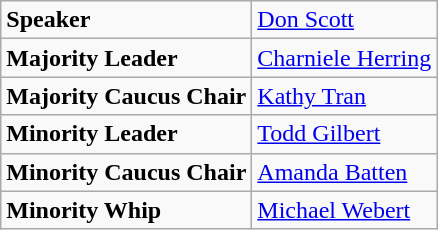<table class="wikitable">
<tr>
<td><strong>Speaker</strong></td>
<td><a href='#'>Don Scott</a></td>
</tr>
<tr>
<td><strong>Majority Leader</strong></td>
<td><a href='#'>Charniele Herring</a></td>
</tr>
<tr>
<td><strong>Majority Caucus Chair</strong></td>
<td><a href='#'>Kathy Tran</a></td>
</tr>
<tr>
<td><strong>Minority Leader</strong></td>
<td><a href='#'>Todd Gilbert</a></td>
</tr>
<tr>
<td><strong>Minority Caucus Chair</strong></td>
<td><a href='#'>Amanda Batten</a></td>
</tr>
<tr>
<td><strong>Minority Whip</strong></td>
<td><a href='#'>Michael Webert</a></td>
</tr>
</table>
